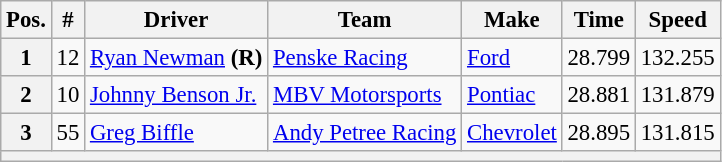<table class="wikitable" style="font-size:95%">
<tr>
<th>Pos.</th>
<th>#</th>
<th>Driver</th>
<th>Team</th>
<th>Make</th>
<th>Time</th>
<th>Speed</th>
</tr>
<tr>
<th>1</th>
<td>12</td>
<td><a href='#'>Ryan Newman</a> <strong>(R)</strong></td>
<td><a href='#'>Penske Racing</a></td>
<td><a href='#'>Ford</a></td>
<td>28.799</td>
<td>132.255</td>
</tr>
<tr>
<th>2</th>
<td>10</td>
<td><a href='#'>Johnny Benson Jr.</a></td>
<td><a href='#'>MBV Motorsports</a></td>
<td><a href='#'>Pontiac</a></td>
<td>28.881</td>
<td>131.879</td>
</tr>
<tr>
<th>3</th>
<td>55</td>
<td><a href='#'>Greg Biffle</a></td>
<td><a href='#'>Andy Petree Racing</a></td>
<td><a href='#'>Chevrolet</a></td>
<td>28.895</td>
<td>131.815</td>
</tr>
<tr>
<th colspan="7"></th>
</tr>
</table>
